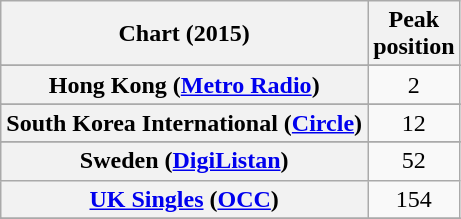<table class="wikitable sortable plainrowheaders">
<tr>
<th scope="col">Chart (2015)</th>
<th scope="col">Peak<br>position</th>
</tr>
<tr>
</tr>
<tr>
<th scope="row">Hong Kong (<a href='#'>Metro Radio</a>)</th>
<td align="center">2</td>
</tr>
<tr>
</tr>
<tr>
</tr>
<tr>
<th scope="row">South Korea International (<a href='#'>Circle</a>)</th>
<td align="center">12</td>
</tr>
<tr>
</tr>
<tr>
<th scope="row">Sweden (<a href='#'>DigiListan</a>)</th>
<td align="center">52</td>
</tr>
<tr>
<th scope="row"><a href='#'>UK Singles</a> (<a href='#'>OCC</a>)</th>
<td align="center">154</td>
</tr>
<tr>
</tr>
<tr>
</tr>
<tr>
</tr>
</table>
